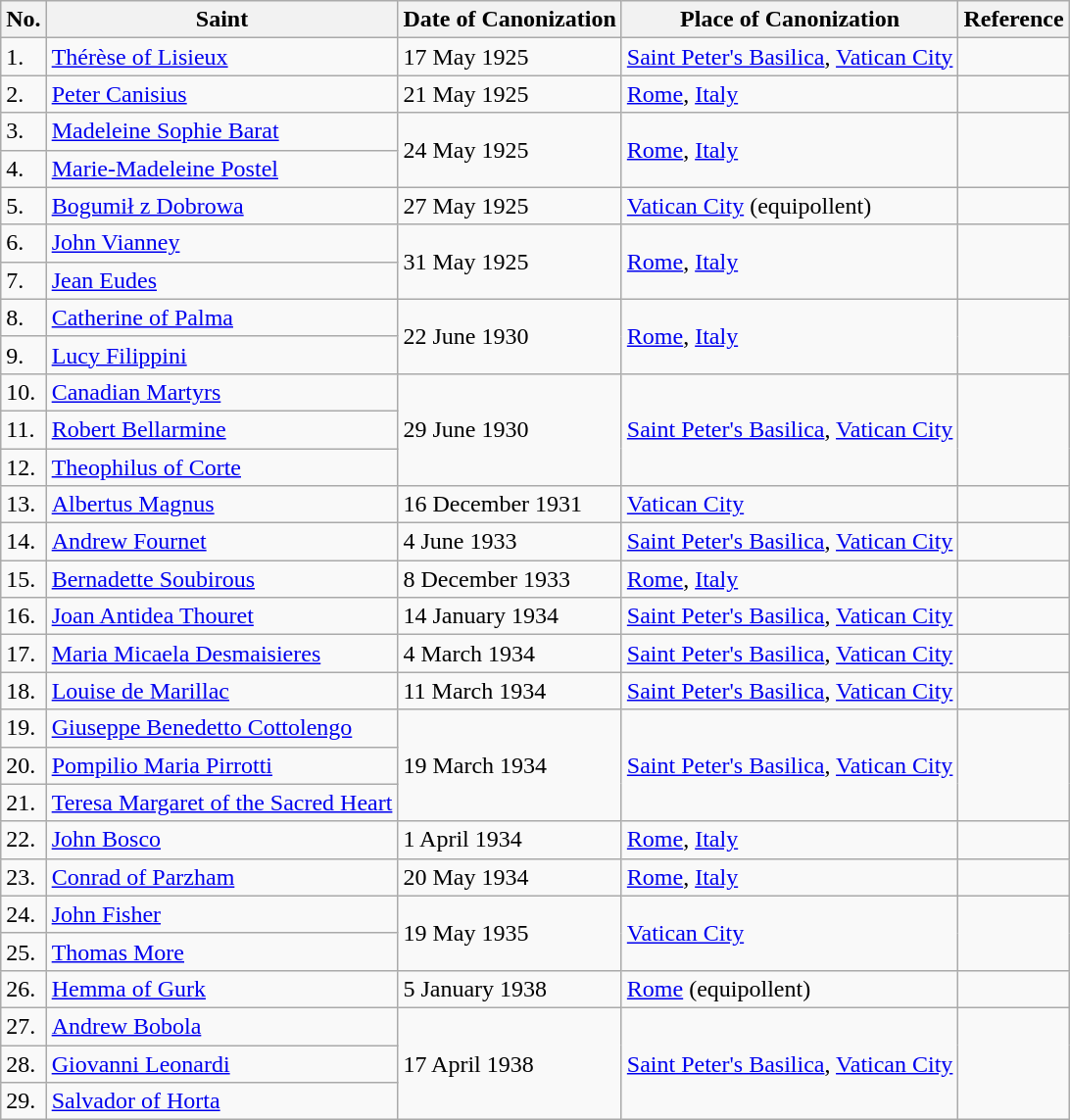<table class="wikitable">
<tr>
<th>No.</th>
<th>Saint</th>
<th>Date of Canonization</th>
<th>Place of Canonization</th>
<th>Reference</th>
</tr>
<tr>
<td>1.</td>
<td><a href='#'>Thérèse of Lisieux</a></td>
<td>17 May 1925</td>
<td><a href='#'>Saint Peter's Basilica</a>, <a href='#'>Vatican City</a></td>
<td></td>
</tr>
<tr>
<td>2.</td>
<td><a href='#'>Peter Canisius</a></td>
<td>21 May 1925</td>
<td><a href='#'>Rome</a>, <a href='#'>Italy</a></td>
<td></td>
</tr>
<tr>
<td>3.</td>
<td><a href='#'>Madeleine Sophie Barat</a></td>
<td rowspan="2">24 May 1925</td>
<td rowspan="2"><a href='#'>Rome</a>, <a href='#'>Italy</a></td>
<td rowspan="2"></td>
</tr>
<tr>
<td>4.</td>
<td><a href='#'>Marie-Madeleine Postel</a></td>
</tr>
<tr>
<td>5.</td>
<td><a href='#'>Bogumił z Dobrowa</a></td>
<td>27 May 1925</td>
<td><a href='#'>Vatican City</a> (equipollent)</td>
<td></td>
</tr>
<tr>
<td>6.</td>
<td><a href='#'>John Vianney</a></td>
<td rowspan="2">31 May 1925</td>
<td rowspan="2"><a href='#'>Rome</a>, <a href='#'>Italy</a></td>
<td rowspan="2"></td>
</tr>
<tr>
<td>7.</td>
<td><a href='#'>Jean Eudes</a></td>
</tr>
<tr>
<td>8.</td>
<td><a href='#'>Catherine of Palma</a></td>
<td rowspan="2">22 June 1930</td>
<td rowspan="2"><a href='#'>Rome</a>, <a href='#'>Italy</a></td>
<td rowspan="2"></td>
</tr>
<tr>
<td>9.</td>
<td><a href='#'>Lucy Filippini</a></td>
</tr>
<tr>
<td>10.</td>
<td><a href='#'>Canadian Martyrs</a></td>
<td rowspan="3">29 June 1930</td>
<td rowspan="3"><a href='#'>Saint Peter's Basilica</a>, <a href='#'>Vatican City</a></td>
<td rowspan="3"></td>
</tr>
<tr>
<td>11.</td>
<td><a href='#'>Robert Bellarmine</a></td>
</tr>
<tr>
<td>12.</td>
<td><a href='#'>Theophilus of Corte</a></td>
</tr>
<tr>
<td>13.</td>
<td><a href='#'>Albertus Magnus</a></td>
<td>16 December 1931</td>
<td><a href='#'>Vatican City</a></td>
<td></td>
</tr>
<tr>
<td>14.</td>
<td><a href='#'>Andrew Fournet</a></td>
<td>4 June 1933</td>
<td><a href='#'>Saint Peter's Basilica</a>, <a href='#'>Vatican City</a></td>
<td></td>
</tr>
<tr>
<td>15.</td>
<td><a href='#'>Bernadette Soubirous</a></td>
<td>8 December 1933</td>
<td><a href='#'>Rome</a>, <a href='#'>Italy</a></td>
<td></td>
</tr>
<tr>
<td>16.</td>
<td><a href='#'>Joan Antidea Thouret</a></td>
<td>14 January 1934</td>
<td><a href='#'>Saint Peter's Basilica</a>, <a href='#'>Vatican City</a></td>
<td></td>
</tr>
<tr>
<td>17.</td>
<td><a href='#'>Maria Micaela Desmaisieres</a></td>
<td>4 March 1934</td>
<td><a href='#'>Saint Peter's Basilica</a>, <a href='#'>Vatican City</a></td>
<td></td>
</tr>
<tr>
<td>18.</td>
<td><a href='#'>Louise de Marillac</a></td>
<td>11 March 1934</td>
<td><a href='#'>Saint Peter's Basilica</a>, <a href='#'>Vatican City</a></td>
<td></td>
</tr>
<tr>
<td>19.</td>
<td><a href='#'>Giuseppe Benedetto Cottolengo</a></td>
<td rowspan="3">19 March 1934</td>
<td rowspan="3"><a href='#'>Saint Peter's Basilica</a>, <a href='#'>Vatican City</a></td>
<td rowspan="3"></td>
</tr>
<tr>
<td>20.</td>
<td><a href='#'>Pompilio Maria Pirrotti</a></td>
</tr>
<tr>
<td>21.</td>
<td><a href='#'>Teresa Margaret of the Sacred Heart</a></td>
</tr>
<tr>
<td>22.</td>
<td><a href='#'>John Bosco</a></td>
<td>1 April 1934</td>
<td><a href='#'>Rome</a>, <a href='#'>Italy</a></td>
<td></td>
</tr>
<tr>
<td>23.</td>
<td><a href='#'>Conrad of Parzham</a></td>
<td>20 May 1934</td>
<td><a href='#'>Rome</a>, <a href='#'>Italy</a></td>
<td></td>
</tr>
<tr>
<td>24.</td>
<td><a href='#'>John Fisher</a></td>
<td rowspan="2">19 May 1935</td>
<td rowspan="2"><a href='#'>Vatican City</a></td>
<td rowspan="2"></td>
</tr>
<tr>
<td>25.</td>
<td><a href='#'>Thomas More</a></td>
</tr>
<tr>
<td>26.</td>
<td><a href='#'>Hemma of Gurk</a></td>
<td>5 January 1938</td>
<td><a href='#'>Rome</a> (equipollent)</td>
<td></td>
</tr>
<tr>
<td>27.</td>
<td><a href='#'>Andrew Bobola</a></td>
<td rowspan="3">17 April 1938</td>
<td rowspan="3"><a href='#'>Saint Peter's Basilica</a>, <a href='#'>Vatican City</a></td>
<td rowspan="3"></td>
</tr>
<tr>
<td>28.</td>
<td><a href='#'>Giovanni Leonardi</a></td>
</tr>
<tr>
<td>29.</td>
<td><a href='#'>Salvador of Horta</a></td>
</tr>
</table>
